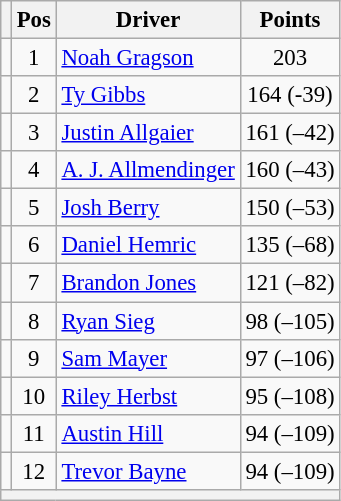<table class="wikitable" style="font-size: 95%;">
<tr>
<th></th>
<th>Pos</th>
<th>Driver</th>
<th>Points</th>
</tr>
<tr>
<td align="left"></td>
<td style="text-align:center;">1</td>
<td><a href='#'>Noah Gragson</a></td>
<td style="text-align:center;">203</td>
</tr>
<tr>
<td align="left"></td>
<td style="text-align:center;">2</td>
<td><a href='#'>Ty Gibbs</a></td>
<td style="text-align:center;">164 (-39)</td>
</tr>
<tr>
<td align="left"></td>
<td style="text-align:center;">3</td>
<td><a href='#'>Justin Allgaier</a></td>
<td style="text-align:center;">161 (–42)</td>
</tr>
<tr>
<td align="left"></td>
<td style="text-align:center;">4</td>
<td><a href='#'>A. J. Allmendinger</a></td>
<td style="text-align:center;">160 (–43)</td>
</tr>
<tr>
<td align="left"></td>
<td style="text-align:center;">5</td>
<td><a href='#'>Josh Berry</a></td>
<td style="text-align:center;">150 (–53)</td>
</tr>
<tr>
<td align="left"></td>
<td style="text-align:center;">6</td>
<td><a href='#'>Daniel Hemric</a></td>
<td style="text-align:center;">135 (–68)</td>
</tr>
<tr>
<td align="left"></td>
<td style="text-align:center;">7</td>
<td><a href='#'>Brandon Jones</a></td>
<td style="text-align:center;">121 (–82)</td>
</tr>
<tr>
<td align="left"></td>
<td style="text-align:center;">8</td>
<td><a href='#'>Ryan Sieg</a></td>
<td style="text-align:center;">98 (–105)</td>
</tr>
<tr>
<td align="left"></td>
<td style="text-align:center;">9</td>
<td><a href='#'>Sam Mayer</a></td>
<td style="text-align:center;">97 (–106)</td>
</tr>
<tr>
<td align="left"></td>
<td style="text-align:center;">10</td>
<td><a href='#'>Riley Herbst</a></td>
<td style="text-align:center;">95 (–108)</td>
</tr>
<tr>
<td align="left"></td>
<td style="text-align:center;">11</td>
<td><a href='#'>Austin Hill</a></td>
<td style="text-align:center;">94 (–109)</td>
</tr>
<tr>
<td align="left"></td>
<td style="text-align:center;">12</td>
<td><a href='#'>Trevor Bayne</a></td>
<td style="text-align:center;">94 (–109)</td>
</tr>
<tr class="sortbottom">
<th colspan="9"></th>
</tr>
</table>
